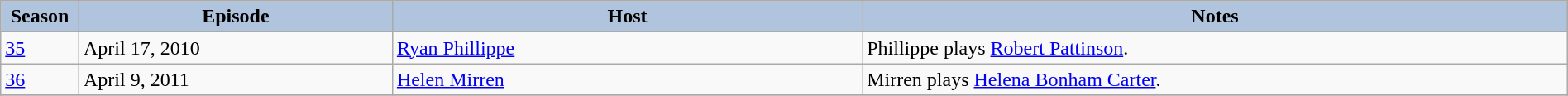<table class="wikitable" style="width:100%;">
<tr>
<th style="background:#B0C4DE;" width="5%">Season</th>
<th style="background:#B0C4DE;" width="20%">Episode</th>
<th style="background:#B0C4DE;" width="30%">Host</th>
<th style="background:#B0C4DE;" width="45%">Notes</th>
</tr>
<tr>
<td><a href='#'>35</a></td>
<td>April 17, 2010</td>
<td><a href='#'>Ryan Phillippe</a></td>
<td>Phillippe plays <a href='#'>Robert Pattinson</a>.</td>
</tr>
<tr>
<td><a href='#'>36</a></td>
<td>April 9, 2011</td>
<td><a href='#'>Helen Mirren</a></td>
<td>Mirren plays <a href='#'>Helena Bonham Carter</a>.</td>
</tr>
<tr>
</tr>
</table>
